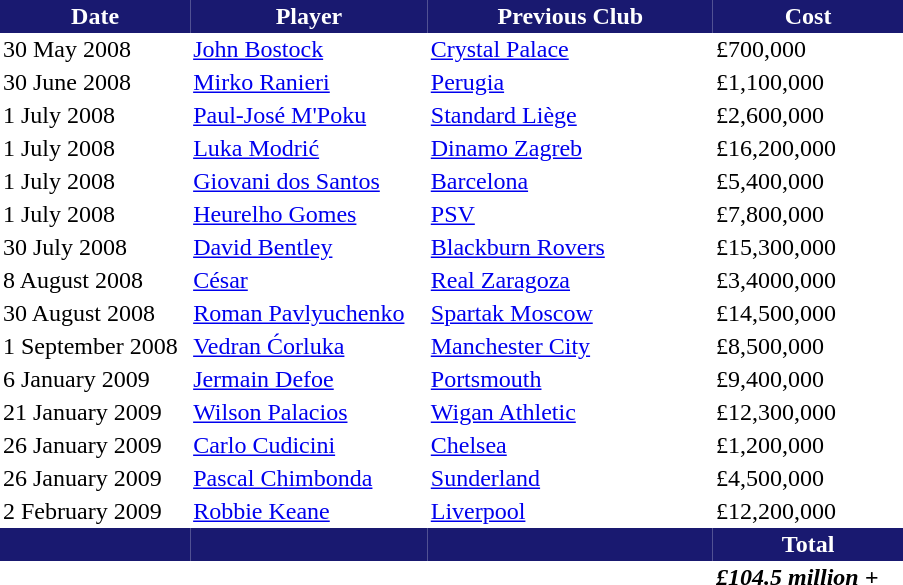<table border="0" cellspacing="0" cellpadding="2">
<tr style="background:#191970; color:white;">
<th width=20%>Date</th>
<th width=25%>Player</th>
<th width=30%>Previous Club</th>
<th width=20%>Cost</th>
</tr>
<tr>
<td>30 May 2008</td>
<td> <a href='#'>John Bostock</a></td>
<td> <a href='#'>Crystal Palace</a></td>
<td>£700,000</td>
</tr>
<tr>
<td>30 June 2008</td>
<td> <a href='#'>Mirko Ranieri</a></td>
<td> <a href='#'>Perugia</a></td>
<td>£1,100,000</td>
</tr>
<tr>
<td>1 July 2008</td>
<td> <a href='#'>Paul-José M'Poku</a></td>
<td> <a href='#'>Standard Liège</a></td>
<td>£2,600,000</td>
</tr>
<tr>
<td>1 July 2008</td>
<td> <a href='#'>Luka Modrić</a></td>
<td> <a href='#'>Dinamo Zagreb</a></td>
<td>£16,200,000</td>
</tr>
<tr>
<td>1 July 2008</td>
<td> <a href='#'>Giovani dos Santos</a></td>
<td> <a href='#'>Barcelona</a></td>
<td>£5,400,000</td>
</tr>
<tr>
<td>1 July 2008</td>
<td> <a href='#'>Heurelho Gomes</a></td>
<td> <a href='#'>PSV</a></td>
<td>£7,800,000</td>
</tr>
<tr>
<td>30 July 2008</td>
<td> <a href='#'>David Bentley</a></td>
<td> <a href='#'>Blackburn Rovers</a></td>
<td>£15,300,000</td>
</tr>
<tr>
<td>8 August 2008</td>
<td> <a href='#'>César</a></td>
<td> <a href='#'>Real Zaragoza</a></td>
<td>£3,4000,000</td>
</tr>
<tr>
<td>30 August 2008</td>
<td> <a href='#'>Roman Pavlyuchenko</a></td>
<td> <a href='#'>Spartak Moscow</a></td>
<td>£14,500,000</td>
</tr>
<tr>
<td>1 September 2008</td>
<td> <a href='#'>Vedran Ćorluka</a></td>
<td> <a href='#'>Manchester City</a></td>
<td>£8,500,000</td>
</tr>
<tr>
<td>6 January 2009</td>
<td> <a href='#'>Jermain Defoe</a></td>
<td> <a href='#'>Portsmouth</a></td>
<td>£9,400,000</td>
</tr>
<tr>
<td>21 January 2009</td>
<td> <a href='#'>Wilson Palacios</a></td>
<td> <a href='#'>Wigan Athletic</a></td>
<td>£12,300,000</td>
</tr>
<tr>
<td>26 January 2009</td>
<td> <a href='#'>Carlo Cudicini</a></td>
<td> <a href='#'>Chelsea</a></td>
<td>£1,200,000</td>
</tr>
<tr>
<td>26 January 2009</td>
<td> <a href='#'>Pascal Chimbonda</a></td>
<td> <a href='#'>Sunderland</a></td>
<td>£4,500,000</td>
</tr>
<tr>
<td>2 February 2009</td>
<td> <a href='#'>Robbie Keane</a></td>
<td> <a href='#'>Liverpool</a></td>
<td>£12,200,000</td>
</tr>
<tr bgcolor=191970>
<th width=5%></th>
<th width=7%></th>
<th width=8%></th>
<th width=12% style="color:white">Total</th>
</tr>
<tr>
<td></td>
<td></td>
<td></td>
<td><strong><em>£104.5 million +</em></strong></td>
</tr>
</table>
